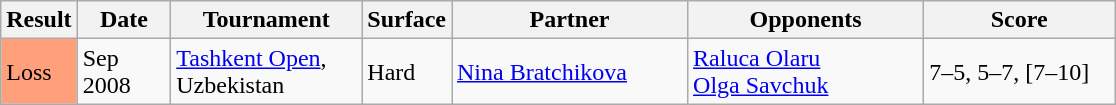<table class="sortable wikitable">
<tr>
<th style="width:35px">Result</th>
<th style="width:55px">Date</th>
<th style="width:120px">Tournament</th>
<th style="width:50px">Surface</th>
<th style="width:150px">Partner</th>
<th style="width:150px">Opponents</th>
<th style="width:120px" class="unsortable">Score</th>
</tr>
<tr>
<td style="background:#ffa07a;">Loss</td>
<td>Sep 2008</td>
<td><a href='#'>Tashkent Open</a>, <br>Uzbekistan</td>
<td>Hard</td>
<td> <a href='#'>Nina Bratchikova</a></td>
<td> <a href='#'>Raluca Olaru</a> <br>  <a href='#'>Olga Savchuk</a></td>
<td>7–5, 5–7, [7–10]</td>
</tr>
</table>
